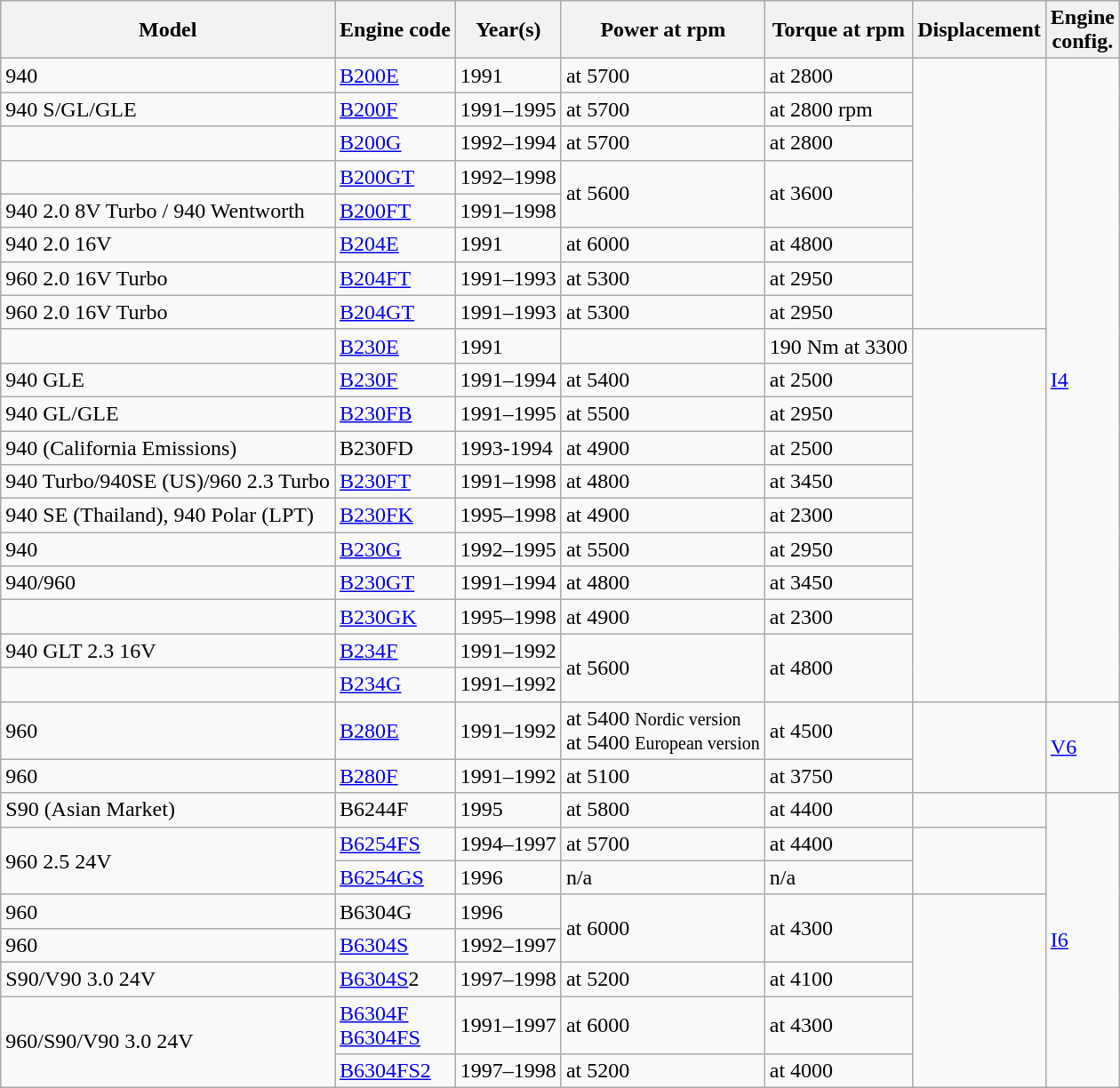<table class="wikitable collapsible sortable">
<tr>
<th>Model</th>
<th>Engine code</th>
<th>Year(s)</th>
<th>Power at rpm</th>
<th>Torque at rpm</th>
<th>Displacement</th>
<th>Engine<br>config.</th>
</tr>
<tr>
<td>940</td>
<td><a href='#'>B200E</a></td>
<td>1991</td>
<td> at 5700</td>
<td> at 2800</td>
<td rowspan=8></td>
<td rowspan=19><a href='#'>I4</a></td>
</tr>
<tr>
<td>940 S/GL/GLE</td>
<td><a href='#'>B200F</a></td>
<td>1991–1995</td>
<td> at 5700</td>
<td> at 2800 rpm</td>
</tr>
<tr>
<td></td>
<td><a href='#'>B200G</a></td>
<td>1992–1994</td>
<td> at 5700</td>
<td> at 2800</td>
</tr>
<tr>
<td></td>
<td><a href='#'>B200GT</a></td>
<td>1992–1998</td>
<td rowspan=2> at 5600</td>
<td rowspan=2> at 3600</td>
</tr>
<tr>
<td>940 2.0 8V Turbo / 940 Wentworth</td>
<td><a href='#'>B200FT</a></td>
<td>1991–1998</td>
</tr>
<tr>
<td>940 2.0 16V</td>
<td><a href='#'>B204E</a></td>
<td>1991</td>
<td> at 6000</td>
<td> at 4800</td>
</tr>
<tr>
<td>960 2.0 16V Turbo</td>
<td><a href='#'>B204FT</a></td>
<td>1991–1993</td>
<td> at 5300</td>
<td> at 2950</td>
</tr>
<tr>
<td>960 2.0 16V Turbo</td>
<td><a href='#'>B204GT</a></td>
<td>1991–1993</td>
<td> at 5300</td>
<td> at 2950</td>
</tr>
<tr>
<td></td>
<td><a href='#'>B230E</a></td>
<td>1991</td>
<td></td>
<td>190 Nm at 3300</td>
<td rowspan=11></td>
</tr>
<tr>
<td>940 GLE</td>
<td><a href='#'>B230F</a></td>
<td>1991–1994</td>
<td> at 5400</td>
<td> at 2500</td>
</tr>
<tr>
<td>940 GL/GLE</td>
<td><a href='#'>B230FB</a></td>
<td>1991–1995</td>
<td> at 5500</td>
<td> at 2950</td>
</tr>
<tr>
<td>940 (California Emissions)</td>
<td>B230FD</td>
<td>1993-1994</td>
<td> at 4900</td>
<td> at 2500</td>
</tr>
<tr>
<td>940 Turbo/940SE (US)/960 2.3 Turbo</td>
<td><a href='#'>B230FT</a></td>
<td>1991–1998</td>
<td> at 4800</td>
<td> at 3450</td>
</tr>
<tr>
<td>940 SE (Thailand), 940 Polar (LPT)</td>
<td><a href='#'>B230FK</a></td>
<td>1995–1998</td>
<td> at 4900</td>
<td> at 2300</td>
</tr>
<tr>
<td>940</td>
<td><a href='#'>B230G</a></td>
<td>1992–1995</td>
<td> at 5500</td>
<td> at 2950</td>
</tr>
<tr>
<td>940/960</td>
<td><a href='#'>B230GT</a></td>
<td>1991–1994</td>
<td> at 4800</td>
<td> at 3450</td>
</tr>
<tr>
<td></td>
<td><a href='#'>B230GK</a></td>
<td>1995–1998</td>
<td> at 4900</td>
<td> at 2300</td>
</tr>
<tr>
<td>940 GLT 2.3 16V</td>
<td><a href='#'>B234F</a></td>
<td>1991–1992</td>
<td rowspan=2> at 5600</td>
<td rowspan=2> at 4800</td>
</tr>
<tr>
<td></td>
<td><a href='#'>B234G</a></td>
<td>1991–1992</td>
</tr>
<tr>
<td>960</td>
<td><a href='#'>B280E</a></td>
<td>1991–1992</td>
<td> at 5400 <small>Nordic version</small> <br>  at 5400 <small>European version</small></td>
<td> at 4500</td>
<td rowspan=2></td>
<td rowspan=2><a href='#'>V6</a></td>
</tr>
<tr>
<td>960</td>
<td><a href='#'>B280F</a></td>
<td>1991–1992</td>
<td> at 5100</td>
<td> at 3750</td>
</tr>
<tr>
<td>S90 (Asian Market)</td>
<td>B6244F</td>
<td>1995</td>
<td> at 5800</td>
<td> at 4400</td>
<td></td>
<td rowspan=8><a href='#'>I6</a></td>
</tr>
<tr>
<td rowspan=2>960 2.5 24V</td>
<td><a href='#'>B6254FS</a></td>
<td>1994–1997</td>
<td> at 5700</td>
<td> at 4400</td>
<td rowspan=2></td>
</tr>
<tr>
<td><a href='#'>B6254GS</a></td>
<td>1996</td>
<td>n/a</td>
<td>n/a</td>
</tr>
<tr>
<td>960</td>
<td>B6304G</td>
<td>1996</td>
<td rowspan="2"> at 6000</td>
<td rowspan=2> at 4300</td>
<td rowspan=5></td>
</tr>
<tr>
<td>960</td>
<td><a href='#'>B6304S</a></td>
<td>1992–1997</td>
</tr>
<tr>
<td>S90/V90 3.0 24V</td>
<td><a href='#'>B6304S</a>2</td>
<td>1997–1998</td>
<td> at 5200</td>
<td> at 4100</td>
</tr>
<tr>
<td rowspan=2>960/S90/V90 3.0 24V</td>
<td><a href='#'>B6304F</a><br><a href='#'>B6304FS</a></td>
<td>1991–1997</td>
<td> at 6000</td>
<td> at 4300</td>
</tr>
<tr>
<td><a href='#'>B6304FS2</a></td>
<td>1997–1998</td>
<td> at 5200</td>
<td> at 4000</td>
</tr>
</table>
